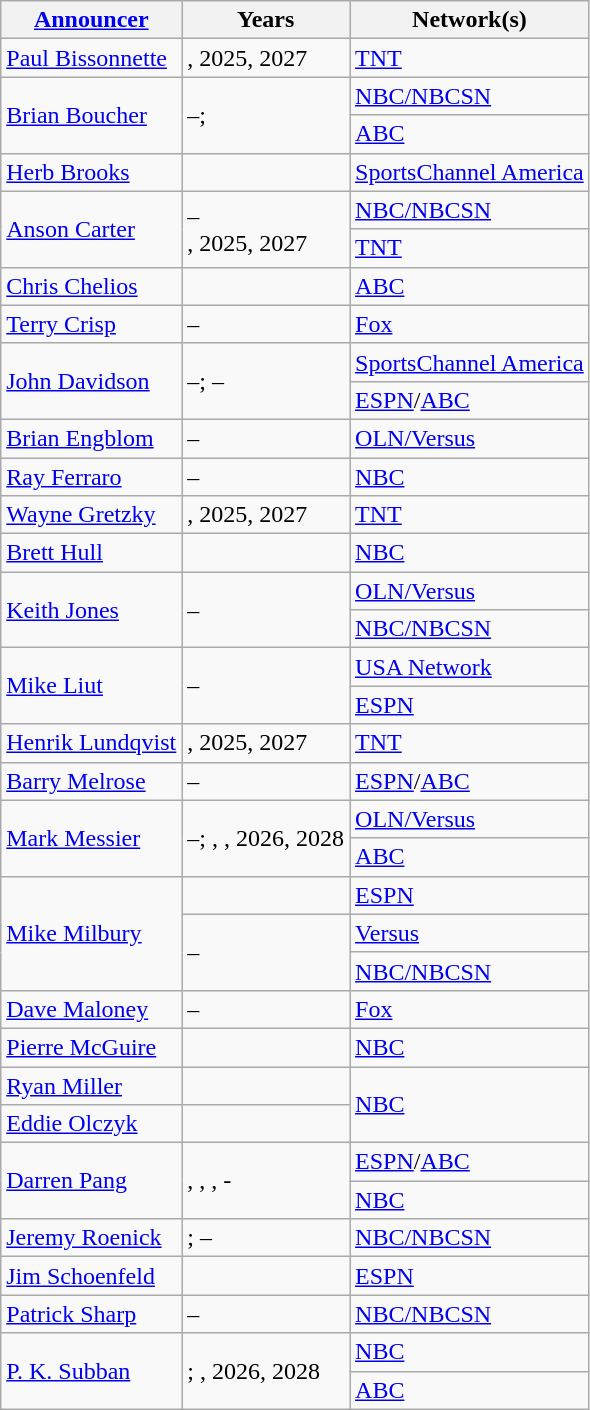<table class="wikitable">
<tr>
<th><a href='#'>Announcer</a></th>
<th>Years</th>
<th>Network(s)</th>
</tr>
<tr>
<td><a href='#'>Paul Bissonnette</a></td>
<td>, 2025, 2027</td>
<td><a href='#'>TNT</a></td>
</tr>
<tr>
<td rowspan=2><a href='#'>Brian Boucher</a></td>
<td rowspan=2>–; </td>
<td><a href='#'>NBC/NBCSN</a></td>
</tr>
<tr>
<td><a href='#'>ABC</a></td>
</tr>
<tr>
<td><a href='#'>Herb Brooks</a></td>
<td></td>
<td><a href='#'>SportsChannel America</a></td>
</tr>
<tr>
<td rowspan=2><a href='#'>Anson Carter</a></td>
<td rowspan=2>–<br>, 2025, 2027</td>
<td><a href='#'>NBC/NBCSN</a></td>
</tr>
<tr>
<td><a href='#'>TNT</a></td>
</tr>
<tr>
<td><a href='#'>Chris Chelios</a></td>
<td></td>
<td><a href='#'>ABC</a></td>
</tr>
<tr>
<td><a href='#'>Terry Crisp</a></td>
<td>–</td>
<td><a href='#'>Fox</a></td>
</tr>
<tr>
<td rowspan="2"><a href='#'>John Davidson</a></td>
<td rowspan="2">–; –</td>
<td><a href='#'>SportsChannel America</a></td>
</tr>
<tr>
<td><a href='#'>ESPN</a>/<a href='#'>ABC</a></td>
</tr>
<tr>
<td><a href='#'>Brian Engblom</a></td>
<td>–</td>
<td><a href='#'>OLN/Versus</a></td>
</tr>
<tr>
<td><a href='#'>Ray Ferraro</a></td>
<td>–</td>
<td><a href='#'>NBC</a></td>
</tr>
<tr>
<td><a href='#'>Wayne Gretzky</a></td>
<td>, 2025, 2027</td>
<td><a href='#'>TNT</a></td>
</tr>
<tr>
<td><a href='#'>Brett Hull</a></td>
<td></td>
<td><a href='#'>NBC</a></td>
</tr>
<tr>
<td rowspan="2"><a href='#'>Keith Jones</a></td>
<td rowspan="2">–</td>
<td><a href='#'>OLN/Versus</a></td>
</tr>
<tr>
<td><a href='#'>NBC/NBCSN</a></td>
</tr>
<tr>
<td rowspan="2"><a href='#'>Mike Liut</a></td>
<td rowspan="2">–</td>
<td><a href='#'>USA Network</a></td>
</tr>
<tr>
<td><a href='#'>ESPN</a></td>
</tr>
<tr>
<td><a href='#'>Henrik Lundqvist</a></td>
<td>, 2025, 2027</td>
<td><a href='#'>TNT</a></td>
</tr>
<tr>
<td><a href='#'>Barry Melrose</a></td>
<td>–</td>
<td><a href='#'>ESPN</a>/<a href='#'>ABC</a></td>
</tr>
<tr>
<td rowspan=2><a href='#'>Mark Messier</a></td>
<td rowspan=2>–; , , 2026, 2028</td>
<td><a href='#'>OLN/Versus</a></td>
</tr>
<tr>
<td><a href='#'>ABC</a></td>
</tr>
<tr>
<td rowspan="3"><a href='#'>Mike Milbury</a></td>
<td></td>
<td><a href='#'>ESPN</a></td>
</tr>
<tr>
<td rowspan="2">–</td>
<td><a href='#'>Versus</a></td>
</tr>
<tr>
<td><a href='#'>NBC/NBCSN</a></td>
</tr>
<tr>
<td><a href='#'>Dave Maloney</a></td>
<td>–</td>
<td><a href='#'>Fox</a></td>
</tr>
<tr>
<td><a href='#'>Pierre McGuire</a></td>
<td></td>
<td><a href='#'>NBC</a></td>
</tr>
<tr>
<td><a href='#'>Ryan Miller</a></td>
<td></td>
<td rowspan="2"><a href='#'>NBC</a></td>
</tr>
<tr>
<td><a href='#'>Eddie Olczyk</a></td>
<td></td>
</tr>
<tr>
<td rowspan="2"><a href='#'>Darren Pang</a></td>
<td rowspan="2">, , , -</td>
<td><a href='#'>ESPN</a>/<a href='#'>ABC</a></td>
</tr>
<tr>
<td><a href='#'>NBC</a></td>
</tr>
<tr>
<td><a href='#'>Jeremy Roenick</a></td>
<td>; –</td>
<td><a href='#'>NBC/NBCSN</a></td>
</tr>
<tr>
<td><a href='#'>Jim Schoenfeld</a></td>
<td></td>
<td><a href='#'>ESPN</a></td>
</tr>
<tr>
<td><a href='#'>Patrick Sharp</a></td>
<td>–</td>
<td><a href='#'>NBC/NBCSN</a></td>
</tr>
<tr>
<td rowspan="2"><a href='#'>P. K. Subban</a></td>
<td rowspan="2">; , 2026, 2028</td>
<td><a href='#'>NBC</a></td>
</tr>
<tr>
<td><a href='#'>ABC</a></td>
</tr>
</table>
